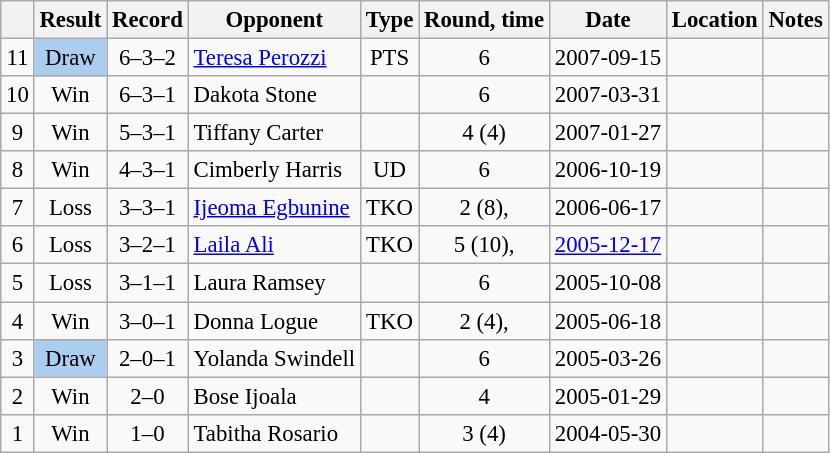<table class="wikitable" style="text-align:center; font-size:95%">
<tr>
<th></th>
<th>Result</th>
<th>Record</th>
<th>Opponent</th>
<th>Type</th>
<th>Round, time</th>
<th>Date</th>
<th>Location</th>
<th>Notes</th>
</tr>
<tr>
<td>11</td>
<td style="background:#abcdef;">Draw</td>
<td>6–3–2</td>
<td style="text-align:left;"> <a href='#'>Teresa Perozzi</a></td>
<td>PTS</td>
<td>6</td>
<td>2007-09-15</td>
<td style="text-align:left;"> </td>
<td style="text-align:left;"></td>
</tr>
<tr>
<td>10</td>
<td>Win</td>
<td>6–3–1</td>
<td style="text-align:left;"> Dakota Stone</td>
<td></td>
<td>6</td>
<td>2007-03-31</td>
<td style="text-align:left;"> </td>
<td style="text-align:left;"></td>
</tr>
<tr>
<td>9</td>
<td>Win</td>
<td>5–3–1</td>
<td style="text-align:left;"> Tiffany Carter</td>
<td></td>
<td>4 (4)</td>
<td>2007-01-27</td>
<td style="text-align:left;"> </td>
<td style="text-align:left;"></td>
</tr>
<tr>
<td>8</td>
<td>Win</td>
<td>4–3–1</td>
<td style="text-align:left;"> Cimberly Harris</td>
<td>UD</td>
<td>6</td>
<td>2006-10-19</td>
<td style="text-align:left;"> </td>
<td style="text-align:left;"></td>
</tr>
<tr>
<td>7</td>
<td>Loss</td>
<td>3–3–1</td>
<td style="text-align:left;"> <a href='#'>Ijeoma Egbunine</a></td>
<td>TKO</td>
<td>2 (8), </td>
<td>2006-06-17</td>
<td style="text-align:left;"> </td>
<td style="text-align:left;"></td>
</tr>
<tr>
<td>6</td>
<td>Loss</td>
<td>3–2–1</td>
<td style="text-align:left;"> <a href='#'>Laila Ali</a></td>
<td>TKO</td>
<td>5 (10), </td>
<td><a href='#'>2005-12-17</a></td>
<td style="text-align:left;"> </td>
<td style="text-align:left;"></td>
</tr>
<tr>
<td>5</td>
<td>Loss</td>
<td>3–1–1</td>
<td style="text-align:left;"> Laura Ramsey</td>
<td></td>
<td>6</td>
<td>2005-10-08</td>
<td style="text-align:left;"> </td>
<td style="text-align:left;"></td>
</tr>
<tr>
<td>4</td>
<td>Win</td>
<td>3–0–1</td>
<td style="text-align:left;"> Donna Logue</td>
<td>TKO</td>
<td>2 (4), </td>
<td>2005-06-18</td>
<td style="text-align:left;"> </td>
<td style="text-align:left;"></td>
</tr>
<tr>
<td>3</td>
<td style="background:#abcdef;">Draw</td>
<td>2–0–1</td>
<td style="text-align:left;"> Yolanda Swindell</td>
<td></td>
<td>6</td>
<td>2005-03-26</td>
<td style="text-align:left;"> </td>
<td style="text-align:left;"></td>
</tr>
<tr>
<td>2</td>
<td>Win</td>
<td>2–0</td>
<td style="text-align:left;"> Bose Ijoala</td>
<td></td>
<td>4</td>
<td>2005-01-29</td>
<td style="text-align:left;"> </td>
<td style="text-align:left;"></td>
</tr>
<tr>
<td>1</td>
<td>Win</td>
<td>1–0</td>
<td style="text-align:left;"> Tabitha Rosario</td>
<td></td>
<td>3 (4)</td>
<td>2004-05-30</td>
<td style="text-align:left;"> </td>
<td style="text-align:left;"></td>
</tr>
</table>
